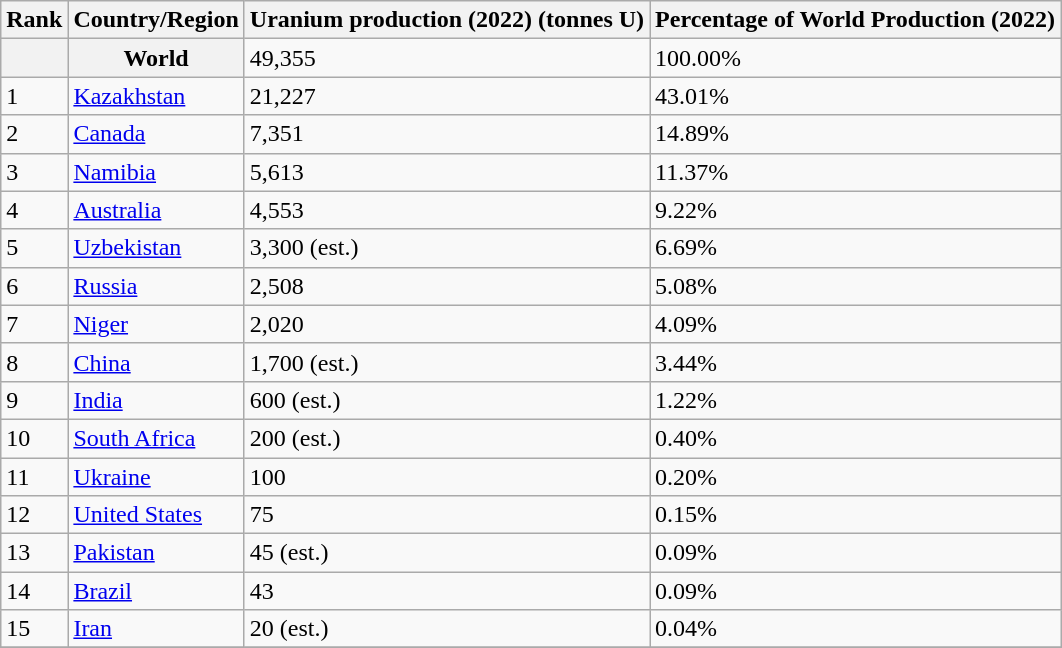<table class="wikitable sortable">
<tr>
<th>Rank</th>
<th>Country/Region</th>
<th><strong>Uranium production (2022) (tonnes U)</strong></th>
<th>Percentage of World Production (2022)</th>
</tr>
<tr>
<th></th>
<th>World</th>
<td>49,355</td>
<td>100.00%</td>
</tr>
<tr>
<td>1</td>
<td> <a href='#'>Kazakhstan</a></td>
<td>21,227</td>
<td>43.01%</td>
</tr>
<tr>
<td>2</td>
<td> <a href='#'>Canada</a></td>
<td>7,351</td>
<td>14.89%</td>
</tr>
<tr>
<td>3</td>
<td> <a href='#'>Namibia</a></td>
<td>5,613</td>
<td>11.37%</td>
</tr>
<tr>
<td>4</td>
<td> <a href='#'>Australia</a></td>
<td>4,553</td>
<td>9.22%</td>
</tr>
<tr>
<td>5</td>
<td> <a href='#'>Uzbekistan</a></td>
<td>3,300 (est.)</td>
<td>6.69%</td>
</tr>
<tr>
<td>6</td>
<td> <a href='#'>Russia</a></td>
<td>2,508</td>
<td>5.08%</td>
</tr>
<tr>
<td>7</td>
<td> <a href='#'>Niger</a></td>
<td>2,020</td>
<td>4.09%</td>
</tr>
<tr>
<td>8</td>
<td> <a href='#'>China</a></td>
<td>1,700 (est.)</td>
<td>3.44%</td>
</tr>
<tr>
<td>9</td>
<td> <a href='#'>India</a></td>
<td>600 (est.)</td>
<td>1.22%</td>
</tr>
<tr>
<td>10</td>
<td> <a href='#'>South Africa</a></td>
<td>200 (est.)</td>
<td>0.40%</td>
</tr>
<tr>
<td>11</td>
<td> <a href='#'>Ukraine</a></td>
<td>100</td>
<td>0.20%</td>
</tr>
<tr>
<td>12</td>
<td> <a href='#'>United States</a></td>
<td>75</td>
<td>0.15%</td>
</tr>
<tr>
<td>13</td>
<td> <a href='#'>Pakistan</a></td>
<td>45 (est.)</td>
<td>0.09%</td>
</tr>
<tr>
<td>14</td>
<td> <a href='#'>Brazil</a></td>
<td>43</td>
<td>0.09%</td>
</tr>
<tr>
<td>15</td>
<td> <a href='#'>Iran</a></td>
<td>20 (est.)</td>
<td>0.04%</td>
</tr>
<tr>
</tr>
</table>
